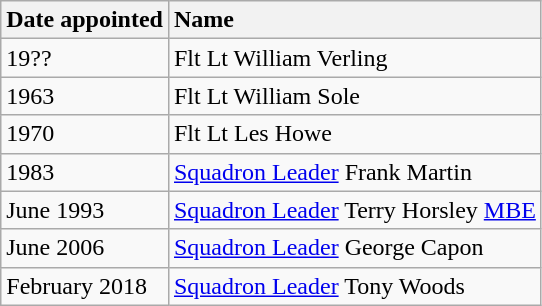<table class="wikitable">
<tr>
<th style="text-align: left;">Date appointed</th>
<th style="text-align: left;">Name</th>
</tr>
<tr>
<td>19??</td>
<td>Flt Lt William Verling</td>
</tr>
<tr>
<td>1963</td>
<td>Flt Lt William Sole</td>
</tr>
<tr>
<td>1970</td>
<td>Flt Lt Les Howe</td>
</tr>
<tr>
<td>1983</td>
<td><a href='#'>Squadron Leader</a> Frank Martin</td>
</tr>
<tr>
<td>June 1993</td>
<td><a href='#'>Squadron Leader</a> Terry Horsley <a href='#'>MBE</a></td>
</tr>
<tr>
<td>June 2006</td>
<td><a href='#'>Squadron Leader</a> George Capon</td>
</tr>
<tr>
<td>February 2018</td>
<td><a href='#'>Squadron Leader</a> Tony Woods</td>
</tr>
</table>
